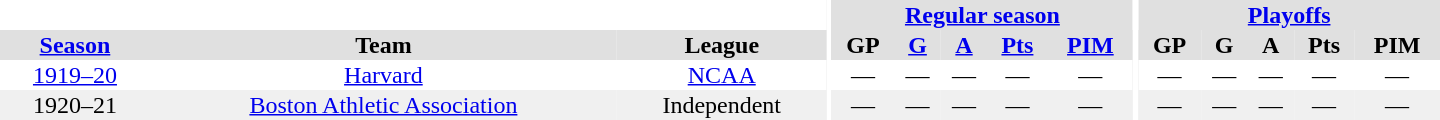<table border="0" cellpadding="1" cellspacing="0" style="text-align:center; width:60em">
<tr bgcolor="#e0e0e0">
<th colspan="3" bgcolor="#ffffff"></th>
<th rowspan="99" bgcolor="#ffffff"></th>
<th colspan="5"><a href='#'>Regular season</a></th>
<th rowspan="99" bgcolor="#ffffff"></th>
<th colspan="5"><a href='#'>Playoffs</a></th>
</tr>
<tr bgcolor="#e0e0e0">
<th><a href='#'>Season</a></th>
<th>Team</th>
<th>League</th>
<th>GP</th>
<th><a href='#'>G</a></th>
<th><a href='#'>A</a></th>
<th><a href='#'>Pts</a></th>
<th><a href='#'>PIM</a></th>
<th>GP</th>
<th>G</th>
<th>A</th>
<th>Pts</th>
<th>PIM</th>
</tr>
<tr>
<td><a href='#'>1919–20</a></td>
<td><a href='#'>Harvard</a></td>
<td><a href='#'>NCAA</a></td>
<td>—</td>
<td>—</td>
<td>—</td>
<td>—</td>
<td>—</td>
<td>—</td>
<td>—</td>
<td>—</td>
<td>—</td>
<td>—</td>
</tr>
<tr bgcolor=f0f0f0>
<td>1920–21</td>
<td><a href='#'>Boston Athletic Association</a></td>
<td>Independent</td>
<td>—</td>
<td>—</td>
<td>—</td>
<td>—</td>
<td>—</td>
<td>—</td>
<td>—</td>
<td>—</td>
<td>—</td>
<td>—</td>
</tr>
</table>
